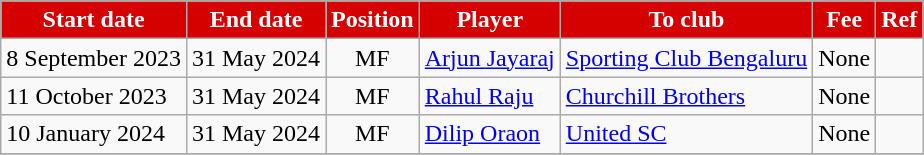<table class="wikitable sortable">
<tr>
<th style="background:#d50000; color:white;"><strong>Start date</strong></th>
<th style="background:#d50000; color:white;"><strong>End date</strong></th>
<th style="background:#d50000; color:white;"><strong>Position</strong></th>
<th style="background:#d50000; color:white;"><strong>Player</strong></th>
<th style="background:#d50000; color:white;"><strong>To club</strong></th>
<th style="background:#d50000; color:white;"><strong>Fee</strong></th>
<th style="background:#d50000; color:white;"><strong>Ref</strong></th>
</tr>
<tr>
<td>8 September 2023</td>
<td>31 May 2024</td>
<td style="text-align:center;">MF</td>
<td style="text-align:left;"> <a href='#'>Arjun Jayaraj</a></td>
<td style="text-align:left;"> <a href='#'>Sporting Club Bengaluru</a></td>
<td>None</td>
<td></td>
</tr>
<tr>
<td>11 October 2023</td>
<td>31 May 2024</td>
<td style="text-align:center;">MF</td>
<td style="text-align:left;"> <a href='#'>Rahul Raju</a></td>
<td style="text-align:left;"> <a href='#'>Churchill Brothers</a></td>
<td>None</td>
<td></td>
</tr>
<tr>
<td>10 January 2024</td>
<td>31 May 2024</td>
<td style="text-align:center;">MF</td>
<td style="text-align:left;"> <a href='#'>Dilip Oraon</a></td>
<td style="text-align:left;"> <a href='#'>United SC</a></td>
<td>None</td>
<td></td>
</tr>
<tr>
</tr>
</table>
